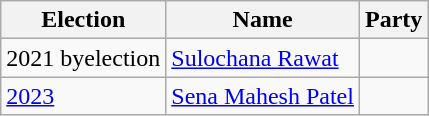<table class="wikitable sortable">
<tr>
<th>Election</th>
<th>Name</th>
<th colspan=2>Party</th>
</tr>
<tr>
<td>2021 byelection</td>
<td><a href='#'>Sulochana Rawat</a></td>
<td></td>
</tr>
<tr>
<td><a href='#'>2023</a></td>
<td><a href='#'>Sena Mahesh Patel</a></td>
<td></td>
</tr>
</table>
